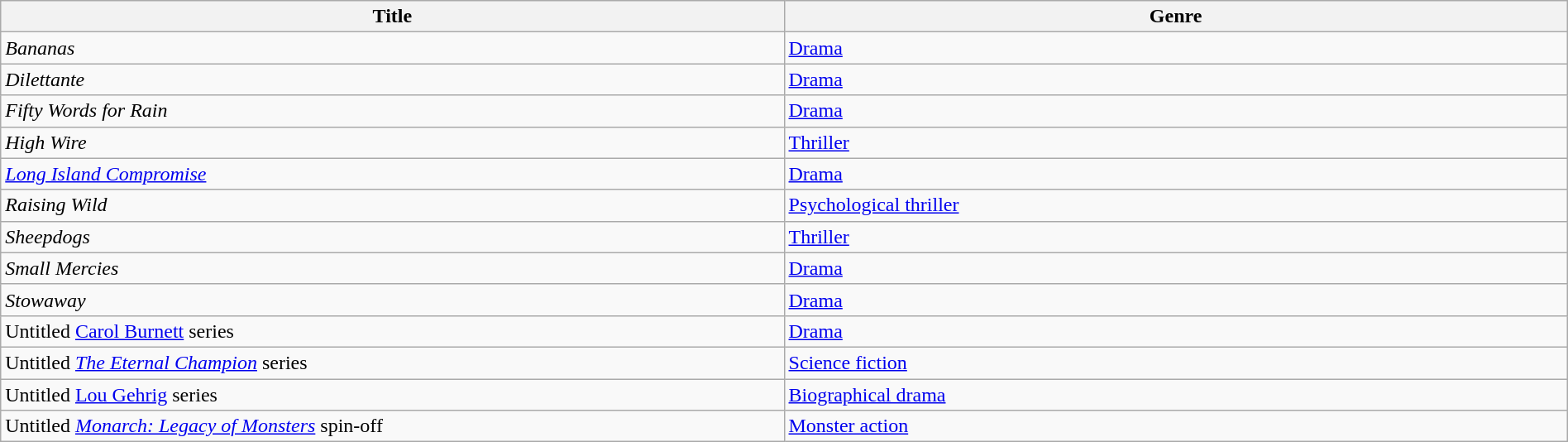<table class="wikitable sortable" style="width:100%">
<tr>
<th style="width:50%;">Title</th>
<th style="width:50%;">Genre</th>
</tr>
<tr>
<td><em>Bananas</em></td>
<td><a href='#'>Drama</a></td>
</tr>
<tr>
<td><em>Dilettante</em></td>
<td><a href='#'>Drama</a></td>
</tr>
<tr>
<td><em>Fifty Words for Rain</em></td>
<td><a href='#'>Drama</a></td>
</tr>
<tr>
<td><em>High Wire</em></td>
<td><a href='#'>Thriller</a></td>
</tr>
<tr>
<td><em><a href='#'>Long Island Compromise</a></em></td>
<td><a href='#'>Drama</a></td>
</tr>
<tr>
<td><em>Raising Wild</em></td>
<td><a href='#'>Psychological thriller</a></td>
</tr>
<tr>
<td><em>Sheepdogs</em></td>
<td><a href='#'>Thriller</a></td>
</tr>
<tr>
<td><em>Small Mercies</em></td>
<td><a href='#'>Drama</a></td>
</tr>
<tr>
<td><em>Stowaway</em></td>
<td><a href='#'>Drama</a></td>
</tr>
<tr>
<td>Untitled <a href='#'>Carol Burnett</a> series</td>
<td><a href='#'>Drama</a></td>
</tr>
<tr>
<td>Untitled <em><a href='#'>The Eternal Champion</a></em> series</td>
<td><a href='#'>Science fiction</a></td>
</tr>
<tr>
<td>Untitled <a href='#'>Lou Gehrig</a> series</td>
<td><a href='#'>Biographical drama</a></td>
</tr>
<tr>
<td>Untitled <em><a href='#'>Monarch: Legacy of Monsters</a></em> spin-off</td>
<td><a href='#'>Monster action</a></td>
</tr>
</table>
